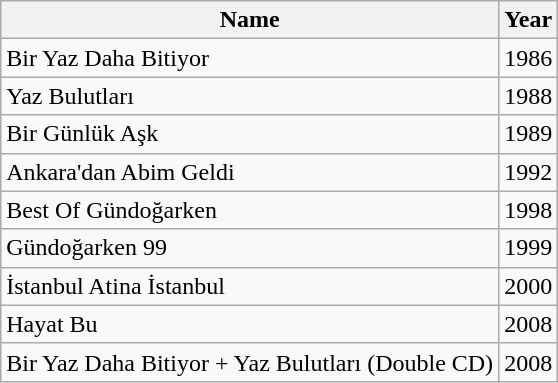<table class="sortable wikitable">
<tr>
<th>Name</th>
<th>Year</th>
</tr>
<tr>
<td>Bir Yaz Daha Bitiyor</td>
<td>1986</td>
</tr>
<tr>
<td>Yaz Bulutları</td>
<td>1988</td>
</tr>
<tr>
<td>Bir Günlük Aşk</td>
<td>1989</td>
</tr>
<tr>
<td>Ankara'dan Abim Geldi</td>
<td>1992</td>
</tr>
<tr>
<td>Best Of Gündoğarken</td>
<td>1998</td>
</tr>
<tr>
<td>Gündoğarken 99</td>
<td>1999</td>
</tr>
<tr>
<td>İstanbul Atina İstanbul</td>
<td>2000</td>
</tr>
<tr>
<td>Hayat Bu</td>
<td>2008</td>
</tr>
<tr>
<td>Bir Yaz Daha Bitiyor + Yaz Bulutları (Double CD)</td>
<td>2008</td>
</tr>
</table>
